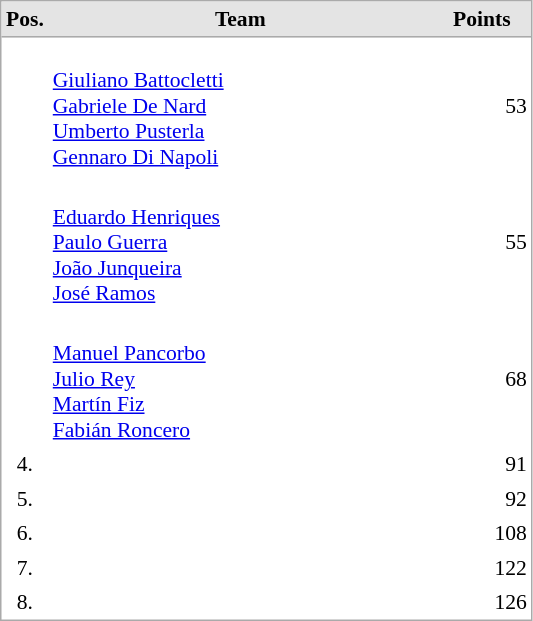<table cellspacing="0" cellpadding="3" style="border:1px solid #AAAAAA;font-size:90%">
<tr bgcolor="#E4E4E4">
<th style="border-bottom:1px solid #AAAAAA" width=10>Pos.</th>
<th style="border-bottom:1px solid #AAAAAA" width=250>Team</th>
<th style="border-bottom:1px solid #AAAAAA" width=60>Points</th>
</tr>
<tr align="center">
<td align="center" valign="top"></td>
<td align="left"> <br> <a href='#'>Giuliano Battocletti</a> <br> <a href='#'>Gabriele De Nard</a> <br> <a href='#'>Umberto Pusterla</a> <br> <a href='#'>Gennaro Di Napoli</a></td>
<td align="right">53</td>
</tr>
<tr align="center">
<td align="center" valign="top"></td>
<td align="left"> <br> <a href='#'>Eduardo Henriques</a> <br> <a href='#'>Paulo Guerra</a> <br> <a href='#'>João Junqueira</a> <br> <a href='#'>José Ramos</a></td>
<td align="right">55</td>
</tr>
<tr align="center">
<td align="center" valign="top"></td>
<td align="left"> <br> <a href='#'>Manuel Pancorbo</a> <br> <a href='#'>Julio Rey</a> <br> <a href='#'>Martín Fiz</a> <br> <a href='#'>Fabián Roncero</a></td>
<td align="right">68</td>
</tr>
<tr align="center">
<td align="center" valign="top">4.</td>
<td align="left"></td>
<td align="right">91</td>
</tr>
<tr align="center">
<td align="center" valign="top">5.</td>
<td align="left"></td>
<td align="right">92</td>
</tr>
<tr align="center">
<td align="center" valign="top">6.</td>
<td align="left"></td>
<td align="right">108</td>
</tr>
<tr align="center">
<td align="center" valign="top">7.</td>
<td align="left"></td>
<td align="right">122</td>
</tr>
<tr align="center">
<td align="center" valign="top">8.</td>
<td align="left"></td>
<td align="right">126</td>
</tr>
</table>
